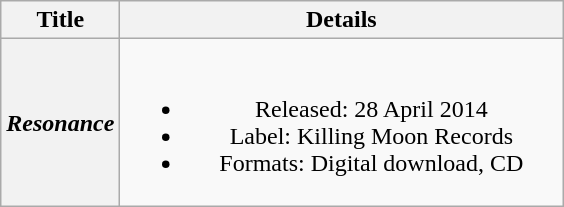<table class="wikitable plainrowheaders" style="text-align:center;">
<tr>
<th scope="col">Title</th>
<th scope="col" style="width:18em;">Details</th>
</tr>
<tr>
<th scope="row"><em>Resonance</em></th>
<td><br><ul><li>Released: 28 April 2014</li><li>Label: Killing Moon Records</li><li>Formats: Digital download, CD</li></ul></td>
</tr>
</table>
